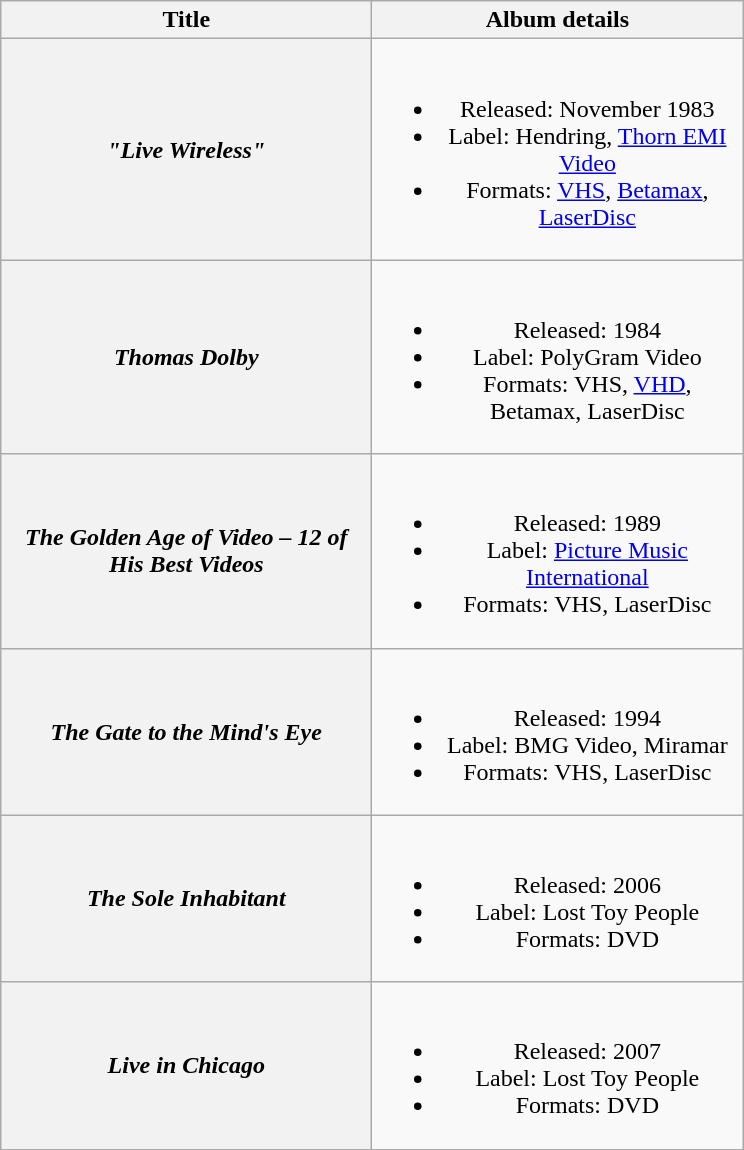<table class="wikitable plainrowheaders" style="text-align:center;">
<tr>
<th scope="col" style="width:15em;">Title</th>
<th scope="col" style="width:15em;">Album details</th>
</tr>
<tr>
<th scope="row"><em>"Live Wireless"</em></th>
<td><br><ul><li>Released: November 1983</li><li>Label: Hendring, <a href='#'>Thorn EMI Video</a></li><li>Formats: <a href='#'>VHS</a>, <a href='#'>Betamax</a>, <a href='#'>LaserDisc</a></li></ul></td>
</tr>
<tr>
<th scope="row"><em>Thomas Dolby</em></th>
<td><br><ul><li>Released: 1984</li><li>Label: PolyGram Video</li><li>Formats: VHS, <a href='#'>VHD</a>, Betamax, LaserDisc</li></ul></td>
</tr>
<tr>
<th scope="row"><em>The Golden Age of Video – 12 of His Best Videos</em></th>
<td><br><ul><li>Released: 1989</li><li>Label: <a href='#'>Picture Music International</a></li><li>Formats: VHS, LaserDisc</li></ul></td>
</tr>
<tr>
<th scope="row"><em>The Gate to the Mind's Eye</em></th>
<td><br><ul><li>Released: 1994</li><li>Label: BMG Video, Miramar</li><li>Formats: VHS, LaserDisc</li></ul></td>
</tr>
<tr>
<th scope="row"><em>The Sole Inhabitant</em></th>
<td><br><ul><li>Released: 2006</li><li>Label: Lost Toy People</li><li>Formats: DVD</li></ul></td>
</tr>
<tr>
<th scope="row"><em>Live in Chicago</em></th>
<td><br><ul><li>Released: 2007</li><li>Label: Lost Toy People</li><li>Formats: DVD</li></ul></td>
</tr>
</table>
